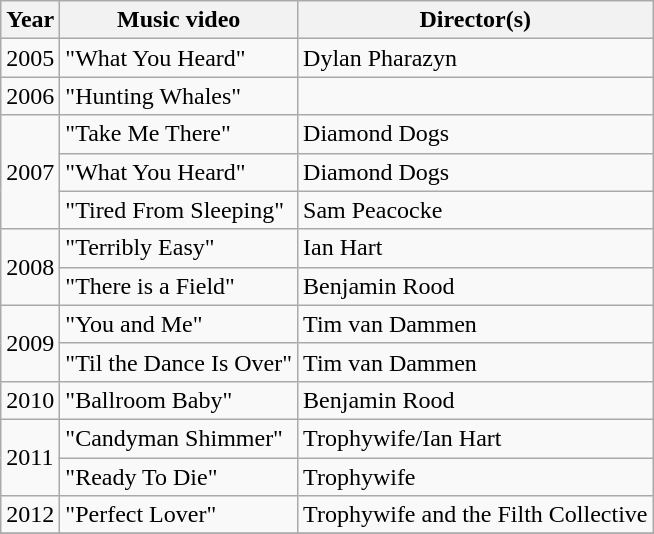<table class="wikitable plainrowheaders">
<tr>
<th>Year</th>
<th>Music video</th>
<th>Director(s)</th>
</tr>
<tr>
<td>2005</td>
<td>"What You Heard"</td>
<td>Dylan Pharazyn</td>
</tr>
<tr>
<td>2006</td>
<td>"Hunting Whales"</td>
<td></td>
</tr>
<tr>
<td rowspan=3>2007</td>
<td>"Take Me There"</td>
<td>Diamond Dogs</td>
</tr>
<tr>
<td>"What You Heard"</td>
<td>Diamond Dogs</td>
</tr>
<tr>
<td>"Tired From Sleeping"</td>
<td>Sam Peacocke</td>
</tr>
<tr>
<td rowspan=2>2008</td>
<td>"Terribly Easy"</td>
<td>Ian Hart</td>
</tr>
<tr>
<td>"There is a Field"</td>
<td>Benjamin Rood</td>
</tr>
<tr>
<td rowspan=2>2009</td>
<td>"You and Me"</td>
<td>Tim van Dammen</td>
</tr>
<tr>
<td>"Til the Dance Is Over"</td>
<td>Tim van Dammen</td>
</tr>
<tr>
<td>2010</td>
<td>"Ballroom Baby"</td>
<td>Benjamin Rood</td>
</tr>
<tr>
<td rowspan=2>2011</td>
<td>"Candyman Shimmer"</td>
<td>Trophywife/Ian Hart</td>
</tr>
<tr>
<td>"Ready To Die"</td>
<td>Trophywife</td>
</tr>
<tr>
<td>2012</td>
<td>"Perfect Lover"</td>
<td>Trophywife and the Filth Collective</td>
</tr>
<tr>
</tr>
</table>
